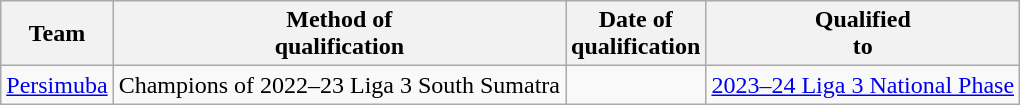<table class="wikitable sortable" style="text-align: left;">
<tr>
<th>Team</th>
<th>Method of <br> qualification</th>
<th>Date of <br> qualification</th>
<th>Qualified <br> to<br></th>
</tr>
<tr>
<td><a href='#'>Persimuba</a></td>
<td {{Sort>Champions of 2022–23 Liga 3 South Sumatra</td>
<td></td>
<td><a href='#'>2023–24 Liga 3 National Phase</a></td>
</tr>
</table>
